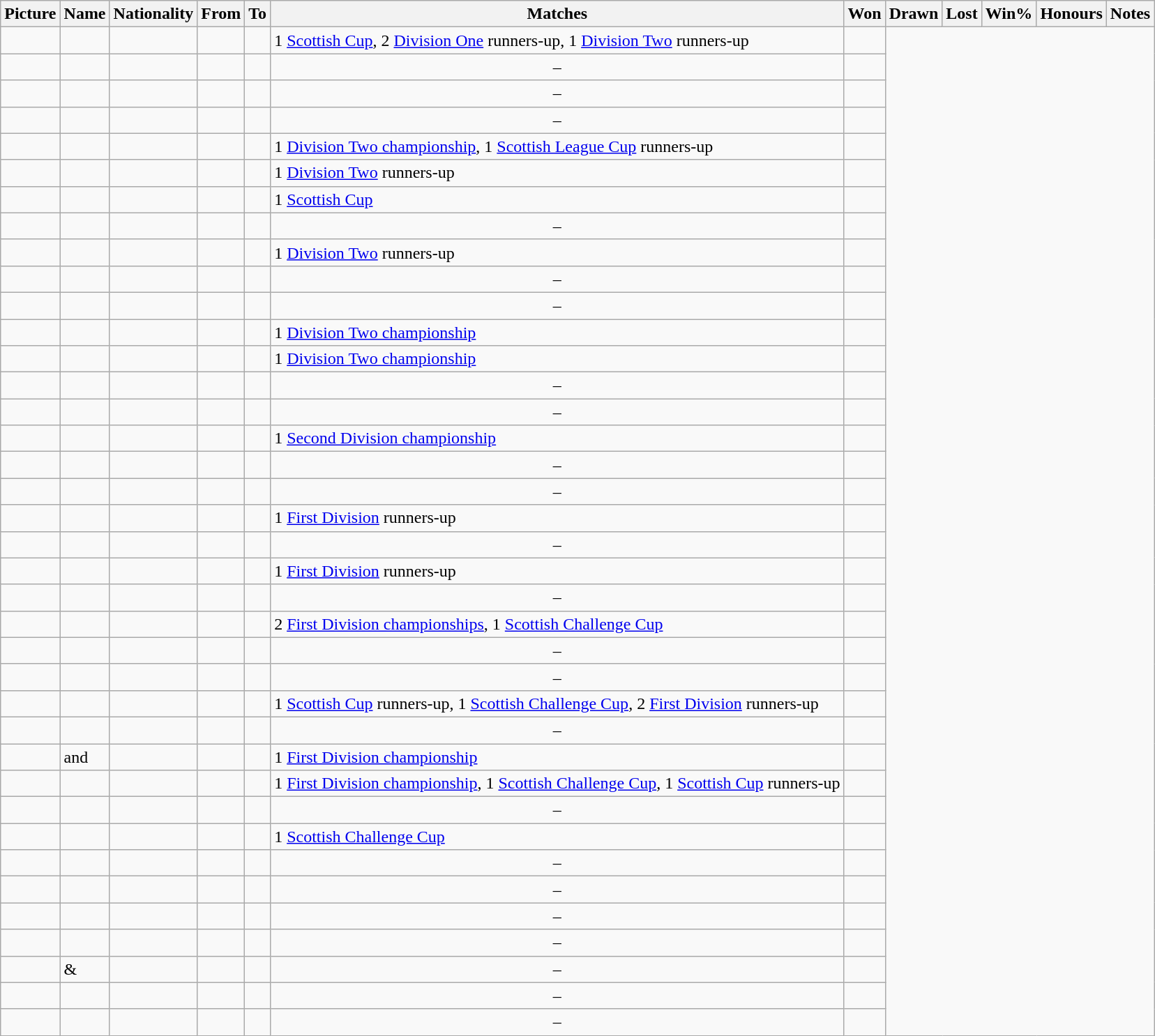<table class="wikitable sortable" style="text-align: left">
<tr>
<th>Picture</th>
<th>Name</th>
<th>Nationality</th>
<th>From</th>
<th class="unsortable">To</th>
<th>Matches</th>
<th>Won</th>
<th>Drawn</th>
<th>Lost</th>
<th>Win%</th>
<th class="unsortable">Honours</th>
<th class="unsortable">Notes</th>
</tr>
<tr>
<td align=center></td>
<td align=left></td>
<td></td>
<td align=left></td>
<td align=left><br></td>
<td align=left>1 <a href='#'>Scottish Cup</a>, 2 <a href='#'>Division One</a> runners-up, 1 <a href='#'>Division Two</a> runners-up</td>
<td></td>
</tr>
<tr>
<td align=center></td>
<td align=left></td>
<td></td>
<td align=left></td>
<td align=left><br></td>
<td align=center>–</td>
<td></td>
</tr>
<tr>
<td align=center></td>
<td align=left></td>
<td></td>
<td align=left></td>
<td align=left><br></td>
<td align=center>–</td>
<td></td>
</tr>
<tr>
<td align=center></td>
<td align=left></td>
<td></td>
<td align=left></td>
<td align=left><br></td>
<td align=center>–</td>
<td></td>
</tr>
<tr>
<td align=center></td>
<td align=left></td>
<td></td>
<td align=left></td>
<td align=left><br></td>
<td align=left>1 <a href='#'>Division Two championship</a>, 1 <a href='#'>Scottish League Cup</a> runners-up</td>
<td></td>
</tr>
<tr>
<td align=center></td>
<td align=left></td>
<td></td>
<td align=left></td>
<td align=left><br></td>
<td align=left>1 <a href='#'>Division Two</a> runners-up</td>
<td></td>
</tr>
<tr>
<td align=center></td>
<td align=left></td>
<td></td>
<td align=left></td>
<td align=left><br></td>
<td align=left>1 <a href='#'>Scottish Cup</a></td>
<td></td>
</tr>
<tr>
<td align=center></td>
<td align=left></td>
<td></td>
<td align=left></td>
<td align=left><br></td>
<td align=center>–</td>
<td></td>
</tr>
<tr>
<td align=center></td>
<td align=left></td>
<td></td>
<td align=left></td>
<td align=left><br></td>
<td align=left>1 <a href='#'>Division Two</a> runners-up</td>
<td></td>
</tr>
<tr>
<td align=center></td>
<td align=left></td>
<td></td>
<td align=left></td>
<td align=left><br></td>
<td align=center>–</td>
<td></td>
</tr>
<tr>
<td align=center></td>
<td align=left></td>
<td></td>
<td align=left></td>
<td align=left><br></td>
<td align=center>–</td>
<td></td>
</tr>
<tr>
<td align=center></td>
<td align=left></td>
<td></td>
<td align=left></td>
<td align=left><br></td>
<td align=left>1 <a href='#'>Division Two championship</a></td>
<td></td>
</tr>
<tr>
<td align=center></td>
<td align=left></td>
<td></td>
<td align=left></td>
<td align=left><br></td>
<td align=left>1 <a href='#'>Division Two championship</a></td>
<td></td>
</tr>
<tr>
<td align=center></td>
<td align=left></td>
<td></td>
<td align=left></td>
<td align=left><br></td>
<td align=center>–</td>
<td></td>
</tr>
<tr>
<td align=center></td>
<td align=left></td>
<td></td>
<td align=left></td>
<td align=left><br></td>
<td align=center>–</td>
<td></td>
</tr>
<tr>
<td align=center></td>
<td align=left></td>
<td></td>
<td align=left></td>
<td align=left><br></td>
<td align=left>1 <a href='#'>Second Division championship</a></td>
<td></td>
</tr>
<tr>
<td align=center></td>
<td align=left></td>
<td></td>
<td align=left></td>
<td align=left><br></td>
<td align=center>–</td>
<td></td>
</tr>
<tr>
<td align=center></td>
<td align=left></td>
<td></td>
<td align=left></td>
<td align=left><br></td>
<td align=center>–</td>
<td></td>
</tr>
<tr>
<td align=center></td>
<td align=left></td>
<td></td>
<td align=left></td>
<td align=left><br></td>
<td align=left>1 <a href='#'>First Division</a> runners-up</td>
<td></td>
</tr>
<tr>
<td align=center></td>
<td align=left></td>
<td></td>
<td align=left></td>
<td align=left><br></td>
<td align=center>–</td>
<td></td>
</tr>
<tr>
<td align=center></td>
<td align=left></td>
<td></td>
<td align=left></td>
<td align=left><br></td>
<td align=left>1 <a href='#'>First Division</a> runners-up</td>
<td></td>
</tr>
<tr>
<td align=center></td>
<td align=left></td>
<td></td>
<td align=left></td>
<td align=left><br></td>
<td align=center>–</td>
<td></td>
</tr>
<tr>
<td align=center></td>
<td align=left></td>
<td></td>
<td align=left></td>
<td align=left><br></td>
<td align=left>2 <a href='#'>First Division championships</a>, 1 <a href='#'>Scottish Challenge Cup</a></td>
<td></td>
</tr>
<tr>
<td align=center></td>
<td align=left></td>
<td></td>
<td align=left></td>
<td align=left><br></td>
<td align=center>–</td>
<td></td>
</tr>
<tr>
<td align=center></td>
<td align=left></td>
<td></td>
<td align=left></td>
<td align=left><br></td>
<td align=center>–</td>
<td></td>
</tr>
<tr>
<td align=center></td>
<td align=left></td>
<td></td>
<td align=left></td>
<td align=left><br></td>
<td align=left>1 <a href='#'>Scottish Cup</a> runners-up, 1 <a href='#'>Scottish Challenge Cup</a>, 2 <a href='#'>First Division</a> runners-up</td>
<td></td>
</tr>
<tr>
<td align=center></td>
<td align=left></td>
<td></td>
<td align=left></td>
<td align=left><br></td>
<td align=center>–</td>
<td></td>
</tr>
<tr>
<td align=center></td>
<td align=left> and<br></td>
<td><br></td>
<td align=left></td>
<td align=left><br></td>
<td align=left>1 <a href='#'>First Division championship</a></td>
<td></td>
</tr>
<tr>
<td align=center></td>
<td align=left></td>
<td></td>
<td align=left></td>
<td align=left><br></td>
<td align=left>1 <a href='#'>First Division championship</a>, 1 <a href='#'>Scottish Challenge Cup</a>, 1 <a href='#'>Scottish Cup</a> runners-up</td>
<td></td>
</tr>
<tr>
<td align=center></td>
<td align=left></td>
<td></td>
<td align=left></td>
<td align=left><br></td>
<td align=center>–</td>
<td></td>
</tr>
<tr>
<td align=center></td>
<td align=left></td>
<td></td>
<td align=left></td>
<td align=left><br></td>
<td align=left>1 <a href='#'>Scottish Challenge Cup</a></td>
<td></td>
</tr>
<tr>
<td align=center></td>
<td align=left></td>
<td></td>
<td align=left></td>
<td align=left><br></td>
<td align=center>–</td>
<td></td>
</tr>
<tr>
<td align=center></td>
<td align=left></td>
<td></td>
<td align=left></td>
<td align=left><br></td>
<td align=center>–</td>
<td></td>
</tr>
<tr>
<td align=center></td>
<td align=left></td>
<td></td>
<td align=left></td>
<td align=left><br></td>
<td align=center>–</td>
<td></td>
</tr>
<tr>
<td align=center></td>
<td align=left></td>
<td></td>
<td align=left></td>
<td align=left><br></td>
<td align=center>–</td>
<td></td>
</tr>
<tr>
<td align=center></td>
<td align=left> & </td>
<td></td>
<td align=left></td>
<td align=left><br></td>
<td align=center>–</td>
<td></td>
</tr>
<tr>
<td align=center></td>
<td align=left></td>
<td></td>
<td align=left></td>
<td align=left><br></td>
<td align=center>–</td>
<td></td>
</tr>
<tr>
<td align=center></td>
<td align=left></td>
<td></td>
<td align=left></td>
<td align=left><br></td>
<td align=center>–</td>
<td></td>
</tr>
</table>
